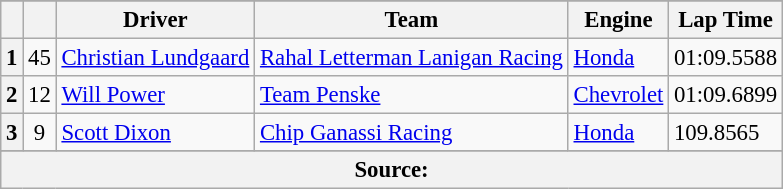<table class="wikitable" style="font-size:95%;">
<tr>
</tr>
<tr>
<th></th>
<th></th>
<th>Driver</th>
<th>Team</th>
<th>Engine</th>
<th>Lap Time</th>
</tr>
<tr>
<th>1</th>
<td align="center">45</td>
<td> <a href='#'>Christian Lundgaard</a></td>
<td><a href='#'>Rahal Letterman Lanigan Racing</a></td>
<td><a href='#'>Honda</a></td>
<td>01:09.5588</td>
</tr>
<tr>
<th>2</th>
<td align="center">12</td>
<td> <a href='#'>Will Power</a> <strong></strong></td>
<td><a href='#'>Team Penske</a></td>
<td><a href='#'>Chevrolet</a></td>
<td>01:09.6899</td>
</tr>
<tr>
<th>3</th>
<td align="center">9</td>
<td> <a href='#'>Scott Dixon</a> <strong></strong></td>
<td><a href='#'>Chip Ganassi Racing</a></td>
<td><a href='#'>Honda</a></td>
<td>109.8565</td>
</tr>
<tr>
</tr>
<tr class="sortbottom">
<th colspan="6">Source:</th>
</tr>
</table>
